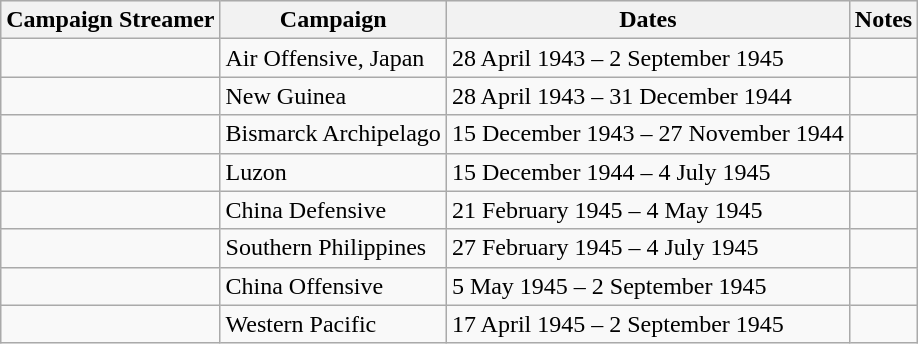<table class="wikitable">
<tr style="background:#efefef;">
<th>Campaign Streamer</th>
<th>Campaign</th>
<th>Dates</th>
<th>Notes</th>
</tr>
<tr>
<td></td>
<td>Air Offensive, Japan</td>
<td>28 April 1943 – 2 September 1945</td>
<td></td>
</tr>
<tr>
<td></td>
<td>New Guinea</td>
<td>28 April 1943 – 31 December 1944</td>
<td></td>
</tr>
<tr>
<td></td>
<td>Bismarck Archipelago</td>
<td>15 December 1943 – 27 November 1944</td>
<td></td>
</tr>
<tr>
<td></td>
<td>Luzon</td>
<td>15 December 1944 – 4 July 1945</td>
<td></td>
</tr>
<tr>
<td></td>
<td>China Defensive</td>
<td>21 February 1945 – 4 May 1945</td>
<td></td>
</tr>
<tr>
<td></td>
<td>Southern Philippines</td>
<td>27 February 1945 – 4 July 1945</td>
<td></td>
</tr>
<tr>
<td></td>
<td>China Offensive</td>
<td>5 May 1945 – 2 September 1945</td>
<td></td>
</tr>
<tr>
<td></td>
<td>Western Pacific</td>
<td>17 April 1945 – 2 September 1945</td>
<td></td>
</tr>
</table>
